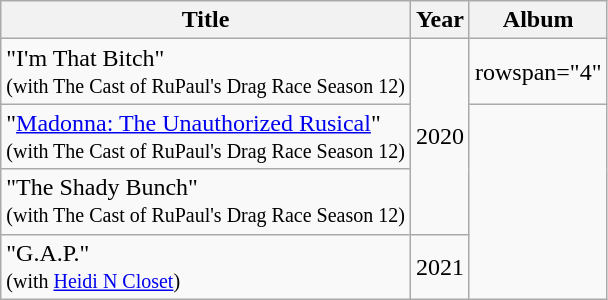<table class="wikitable">
<tr>
<th>Title</th>
<th>Year</th>
<th>Album</th>
</tr>
<tr>
<td>"I'm That Bitch"<br><small>(with The Cast of RuPaul's Drag Race Season 12)</small></td>
<td rowspan="3">2020</td>
<td>rowspan="4" </td>
</tr>
<tr>
<td>"<a href='#'>Madonna: The Unauthorized Rusical</a>"<br><small>(with The Cast of RuPaul's Drag Race Season 12)</small></td>
</tr>
<tr>
<td>"The Shady Bunch"<br><small>(with The Cast of RuPaul's Drag Race Season 12)</small></td>
</tr>
<tr>
<td>"G.A.P."<br><small>(with <a href='#'>Heidi N Closet</a>)</small></td>
<td>2021</td>
</tr>
</table>
